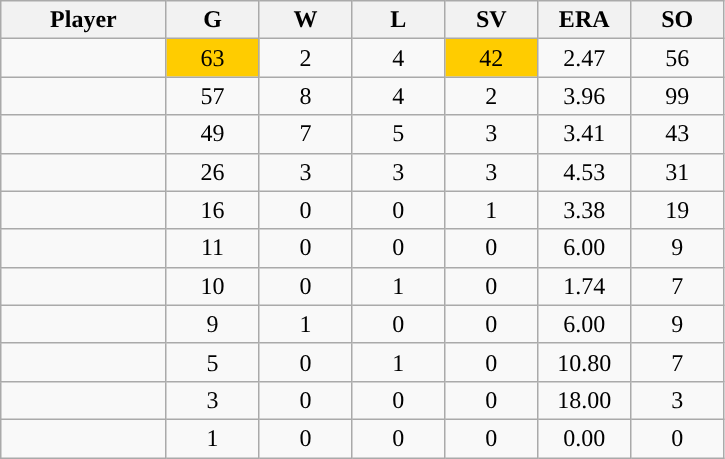<table class="wikitable sortable">
<tr>
<th bgcolor="#DDDDFF" width="16%">Player</th>
<th bgcolor="#DDDDFF" width="9%">G</th>
<th bgcolor="#DDDDFF" width="9%">W</th>
<th bgcolor="#DDDDFF" width="9%">L</th>
<th bgcolor="#DDDDFF" width="9%">SV</th>
<th bgcolor="#DDDDFF" width="9%">ERA</th>
<th bgcolor="#DDDDFF" width="9%">SO</th>
</tr>
<tr align="center">
<td></td>
<td style="background:#fc0;">63</td>
<td>2</td>
<td>4</td>
<td style="background:#fc0;">42</td>
<td>2.47</td>
<td>56</td>
</tr>
<tr align="center">
<td></td>
<td>57</td>
<td>8</td>
<td>4</td>
<td>2</td>
<td>3.96</td>
<td>99</td>
</tr>
<tr align="center">
<td></td>
<td>49</td>
<td>7</td>
<td>5</td>
<td>3</td>
<td>3.41</td>
<td>43</td>
</tr>
<tr align="center">
<td></td>
<td>26</td>
<td>3</td>
<td>3</td>
<td>3</td>
<td>4.53</td>
<td>31</td>
</tr>
<tr align="center">
<td></td>
<td>16</td>
<td>0</td>
<td>0</td>
<td>1</td>
<td>3.38</td>
<td>19</td>
</tr>
<tr align="center">
<td></td>
<td>11</td>
<td>0</td>
<td>0</td>
<td>0</td>
<td>6.00</td>
<td>9</td>
</tr>
<tr align="center">
<td></td>
<td>10</td>
<td>0</td>
<td>1</td>
<td>0</td>
<td>1.74</td>
<td>7</td>
</tr>
<tr align="center">
<td></td>
<td>9</td>
<td>1</td>
<td>0</td>
<td>0</td>
<td>6.00</td>
<td>9</td>
</tr>
<tr align="center">
<td></td>
<td>5</td>
<td>0</td>
<td>1</td>
<td>0</td>
<td>10.80</td>
<td>7</td>
</tr>
<tr align="center">
<td></td>
<td>3</td>
<td>0</td>
<td>0</td>
<td>0</td>
<td>18.00</td>
<td>3</td>
</tr>
<tr align="center">
<td></td>
<td>1</td>
<td>0</td>
<td>0</td>
<td>0</td>
<td>0.00</td>
<td>0</td>
</tr>
</table>
